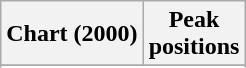<table class="wikitable">
<tr>
<th align="left">Chart (2000)</th>
<th align="left">Peak<br>positions</th>
</tr>
<tr>
</tr>
<tr>
</tr>
<tr>
</tr>
</table>
